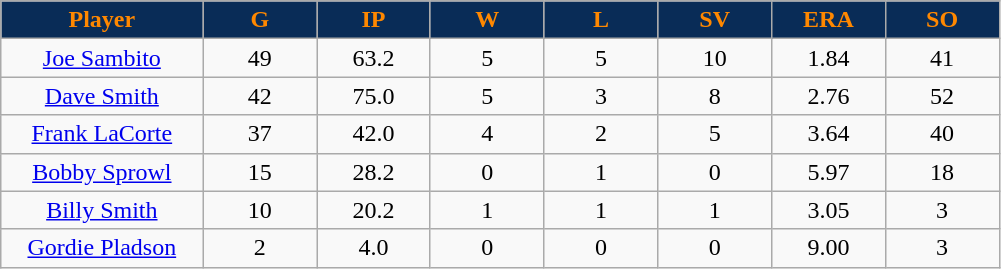<table class="wikitable sortable">
<tr>
<th style="background:#092c57;color:#FF8800;" width="16%">Player</th>
<th style="background:#092c57;color:#FF8800;" width="9%">G</th>
<th style="background:#092c57;color:#FF8800;" width="9%">IP</th>
<th style="background:#092c57;color:#FF8800;" width="9%">W</th>
<th style="background:#092c57;color:#FF8800;" width="9%">L</th>
<th style="background:#092c57;color:#FF8800;" width="9%">SV</th>
<th style="background:#092c57;color:#FF8800;" width="9%">ERA</th>
<th style="background:#092c57;color:#FF8800;" width="9%">SO</th>
</tr>
<tr align="center">
<td><a href='#'>Joe Sambito</a></td>
<td>49</td>
<td>63.2</td>
<td>5</td>
<td>5</td>
<td>10</td>
<td>1.84</td>
<td>41</td>
</tr>
<tr align=center>
<td><a href='#'>Dave Smith</a></td>
<td>42</td>
<td>75.0</td>
<td>5</td>
<td>3</td>
<td>8</td>
<td>2.76</td>
<td>52</td>
</tr>
<tr align=center>
<td><a href='#'>Frank LaCorte</a></td>
<td>37</td>
<td>42.0</td>
<td>4</td>
<td>2</td>
<td>5</td>
<td>3.64</td>
<td>40</td>
</tr>
<tr align=center>
<td><a href='#'>Bobby Sprowl</a></td>
<td>15</td>
<td>28.2</td>
<td>0</td>
<td>1</td>
<td>0</td>
<td>5.97</td>
<td>18</td>
</tr>
<tr align=center>
<td><a href='#'>Billy Smith</a></td>
<td>10</td>
<td>20.2</td>
<td>1</td>
<td>1</td>
<td>1</td>
<td>3.05</td>
<td>3</td>
</tr>
<tr align=center>
<td><a href='#'>Gordie Pladson</a></td>
<td>2</td>
<td>4.0</td>
<td>0</td>
<td>0</td>
<td>0</td>
<td>9.00</td>
<td>3</td>
</tr>
</table>
